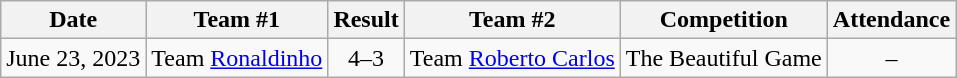<table class="wikitable">
<tr>
<th>Date</th>
<th>Team #1</th>
<th>Result</th>
<th>Team #2</th>
<th>Competition</th>
<th>Attendance</th>
</tr>
<tr>
<td>June 23, 2023</td>
<td>Team <a href='#'>Ronaldinho</a></td>
<td style="text-align:center;">4–3</td>
<td>Team <a href='#'>Roberto Carlos</a></td>
<td>The Beautiful Game</td>
<td style="text-align:center;">–</td>
</tr>
</table>
